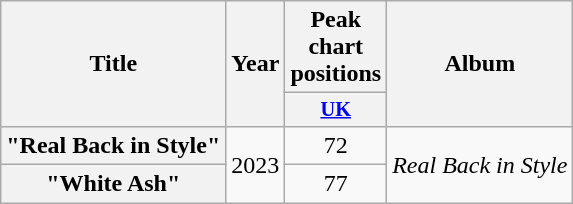<table class="wikitable plainrowheaders" style="text-align:center;">
<tr>
<th scope="col" rowspan="2">Title</th>
<th scope="col" rowspan="2">Year</th>
<th scope="col" colspan="1">Peak chart positions</th>
<th scope="col" rowspan="2">Album</th>
</tr>
<tr>
<th scope="col" style="width:3em;font-size:85%;"><a href='#'>UK</a><br></th>
</tr>
<tr>
<th scope="row">"Real Back in Style"</th>
<td rowspan="2">2023</td>
<td>72</td>
<td rowspan="2"><em>Real Back in Style</em></td>
</tr>
<tr>
<th scope="row">"White Ash"</th>
<td>77</td>
</tr>
</table>
